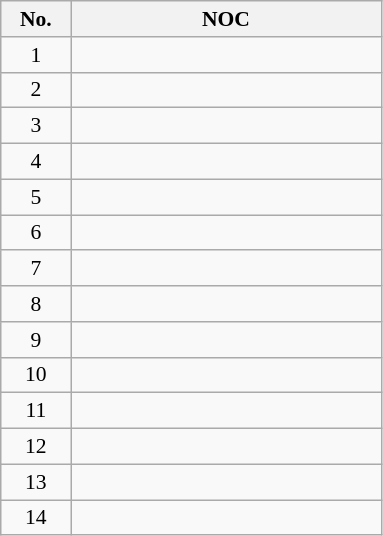<table class="wikitable" style="text-align:center; font-size:90%">
<tr>
<th width=40>No.</th>
<th width=200>NOC</th>
</tr>
<tr>
<td>1</td>
<td align=left></td>
</tr>
<tr>
<td>2</td>
<td align=left></td>
</tr>
<tr>
<td>3</td>
<td align=left></td>
</tr>
<tr>
<td>4</td>
<td align=left></td>
</tr>
<tr>
<td>5</td>
<td align=left></td>
</tr>
<tr>
<td>6</td>
<td align=left></td>
</tr>
<tr>
<td>7</td>
<td align=left></td>
</tr>
<tr>
<td>8</td>
<td align=left></td>
</tr>
<tr>
<td>9</td>
<td align=left></td>
</tr>
<tr>
<td>10</td>
<td align=left></td>
</tr>
<tr>
<td>11</td>
<td align=left></td>
</tr>
<tr>
<td>12</td>
<td align=left></td>
</tr>
<tr>
<td>13</td>
<td align=left></td>
</tr>
<tr>
<td>14</td>
<td align=left></td>
</tr>
</table>
